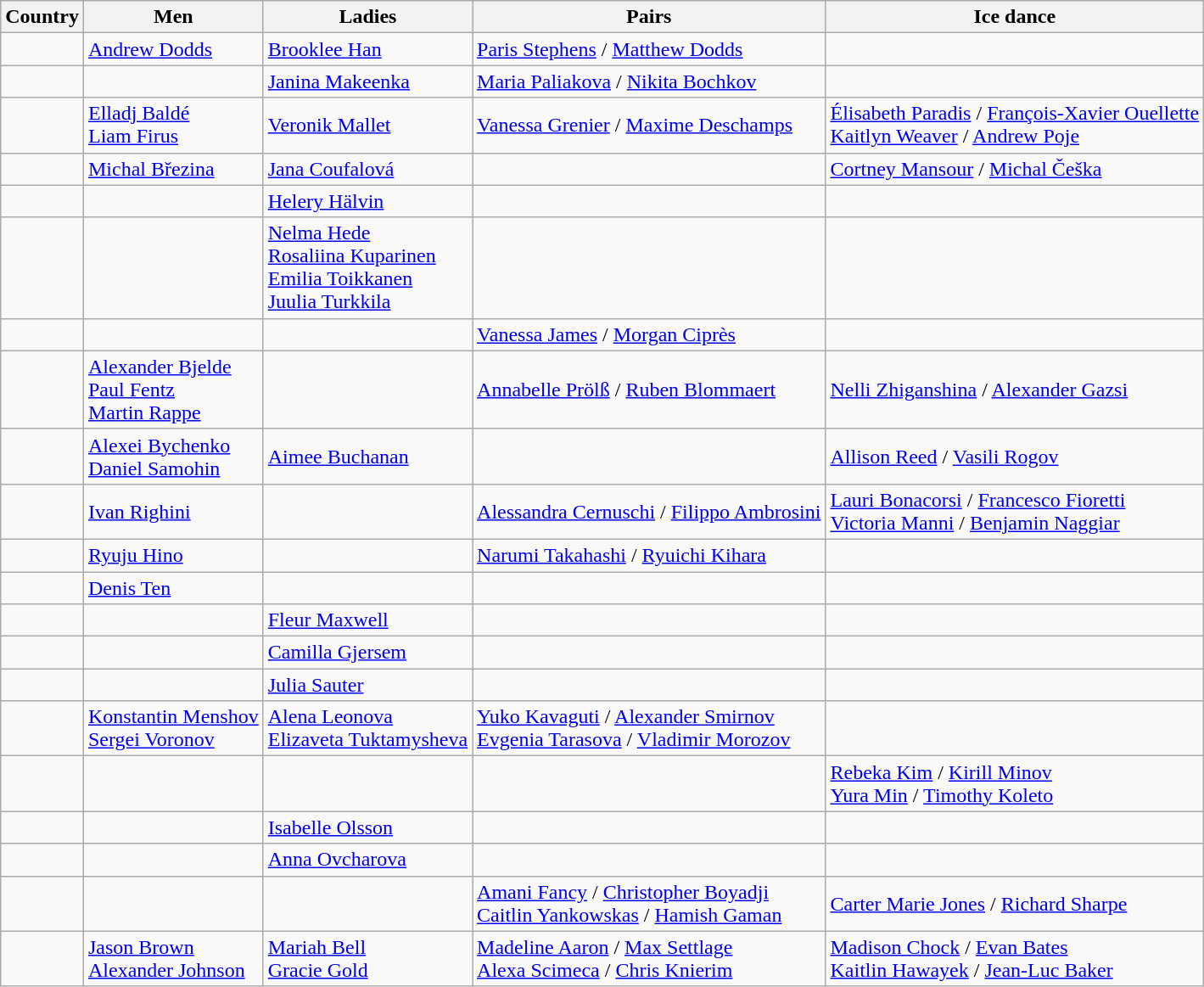<table class="wikitable">
<tr>
<th>Country</th>
<th>Men</th>
<th>Ladies</th>
<th>Pairs</th>
<th>Ice dance</th>
</tr>
<tr>
<td></td>
<td><a href='#'>Andrew Dodds</a></td>
<td><a href='#'>Brooklee Han</a></td>
<td><a href='#'>Paris Stephens</a> / <a href='#'>Matthew Dodds</a></td>
<td></td>
</tr>
<tr>
<td></td>
<td></td>
<td><a href='#'>Janina Makeenka</a></td>
<td><a href='#'>Maria Paliakova</a> / <a href='#'>Nikita Bochkov</a></td>
<td></td>
</tr>
<tr>
<td></td>
<td><a href='#'>Elladj Baldé</a> <br> <a href='#'>Liam Firus</a></td>
<td><a href='#'>Veronik Mallet</a></td>
<td><a href='#'>Vanessa Grenier</a> / <a href='#'>Maxime Deschamps</a></td>
<td><a href='#'>Élisabeth Paradis</a> / <a href='#'>François-Xavier Ouellette</a> <br> <a href='#'>Kaitlyn Weaver</a> / <a href='#'>Andrew Poje</a></td>
</tr>
<tr>
<td></td>
<td><a href='#'>Michal Březina</a></td>
<td><a href='#'>Jana Coufalová</a></td>
<td></td>
<td><a href='#'>Cortney Mansour</a> / <a href='#'>Michal Češka</a></td>
</tr>
<tr>
<td></td>
<td></td>
<td><a href='#'>Helery Hälvin</a></td>
<td></td>
<td></td>
</tr>
<tr>
<td></td>
<td></td>
<td><a href='#'>Nelma Hede</a> <br> <a href='#'>Rosaliina Kuparinen</a> <br> <a href='#'>Emilia Toikkanen</a> <br> <a href='#'>Juulia Turkkila</a></td>
<td></td>
<td></td>
</tr>
<tr>
<td></td>
<td></td>
<td></td>
<td><a href='#'>Vanessa James</a> / <a href='#'>Morgan Ciprès</a></td>
<td></td>
</tr>
<tr>
<td></td>
<td><a href='#'>Alexander Bjelde</a> <br> <a href='#'>Paul Fentz</a> <br> <a href='#'>Martin Rappe</a></td>
<td></td>
<td><a href='#'>Annabelle Prölß</a> / <a href='#'>Ruben Blommaert</a></td>
<td><a href='#'>Nelli Zhiganshina</a> / <a href='#'>Alexander Gazsi</a></td>
</tr>
<tr>
<td></td>
<td><a href='#'>Alexei Bychenko</a> <br> <a href='#'>Daniel Samohin</a></td>
<td><a href='#'>Aimee Buchanan</a></td>
<td></td>
<td><a href='#'>Allison Reed</a> / <a href='#'>Vasili Rogov</a></td>
</tr>
<tr>
<td></td>
<td><a href='#'>Ivan Righini</a></td>
<td></td>
<td><a href='#'>Alessandra Cernuschi</a> / <a href='#'>Filippo Ambrosini</a></td>
<td><a href='#'>Lauri Bonacorsi</a> / <a href='#'>Francesco Fioretti</a> <br> <a href='#'>Victoria Manni</a> / <a href='#'>Benjamin Naggiar</a></td>
</tr>
<tr>
<td></td>
<td><a href='#'>Ryuju Hino</a></td>
<td></td>
<td><a href='#'>Narumi Takahashi</a> / <a href='#'>Ryuichi Kihara</a></td>
<td></td>
</tr>
<tr>
<td></td>
<td><a href='#'>Denis Ten</a></td>
<td></td>
<td></td>
<td></td>
</tr>
<tr>
<td></td>
<td></td>
<td><a href='#'>Fleur Maxwell</a></td>
<td></td>
<td></td>
</tr>
<tr>
<td></td>
<td></td>
<td><a href='#'>Camilla Gjersem</a></td>
<td></td>
<td></td>
</tr>
<tr>
<td></td>
<td></td>
<td><a href='#'>Julia Sauter</a></td>
<td></td>
<td></td>
</tr>
<tr>
<td></td>
<td><a href='#'>Konstantin Menshov</a> <br> <a href='#'>Sergei Voronov</a></td>
<td><a href='#'>Alena Leonova</a> <br> <a href='#'>Elizaveta Tuktamysheva</a></td>
<td><a href='#'>Yuko Kavaguti</a> / <a href='#'>Alexander Smirnov</a> <br> <a href='#'>Evgenia Tarasova</a> / <a href='#'>Vladimir Morozov</a></td>
<td></td>
</tr>
<tr>
<td></td>
<td></td>
<td></td>
<td></td>
<td><a href='#'>Rebeka Kim</a> / <a href='#'>Kirill Minov</a> <br> <a href='#'>Yura Min</a> / <a href='#'>Timothy Koleto</a></td>
</tr>
<tr>
<td></td>
<td></td>
<td><a href='#'>Isabelle Olsson</a></td>
<td></td>
<td></td>
</tr>
<tr>
<td></td>
<td></td>
<td><a href='#'>Anna Ovcharova</a></td>
<td></td>
<td></td>
</tr>
<tr>
<td></td>
<td></td>
<td></td>
<td><a href='#'>Amani Fancy</a> / <a href='#'>Christopher Boyadji</a> <br> <a href='#'>Caitlin Yankowskas</a> / <a href='#'>Hamish Gaman</a></td>
<td><a href='#'>Carter Marie Jones</a> / <a href='#'>Richard Sharpe</a></td>
</tr>
<tr>
<td></td>
<td><a href='#'>Jason Brown</a> <br> <a href='#'>Alexander Johnson</a></td>
<td><a href='#'>Mariah Bell</a> <br> <a href='#'>Gracie Gold</a></td>
<td><a href='#'>Madeline Aaron</a> / <a href='#'>Max Settlage</a> <br> <a href='#'>Alexa Scimeca</a> / <a href='#'>Chris Knierim</a></td>
<td><a href='#'>Madison Chock</a> / <a href='#'>Evan Bates</a> <br> <a href='#'>Kaitlin Hawayek</a> / <a href='#'>Jean-Luc Baker</a></td>
</tr>
</table>
